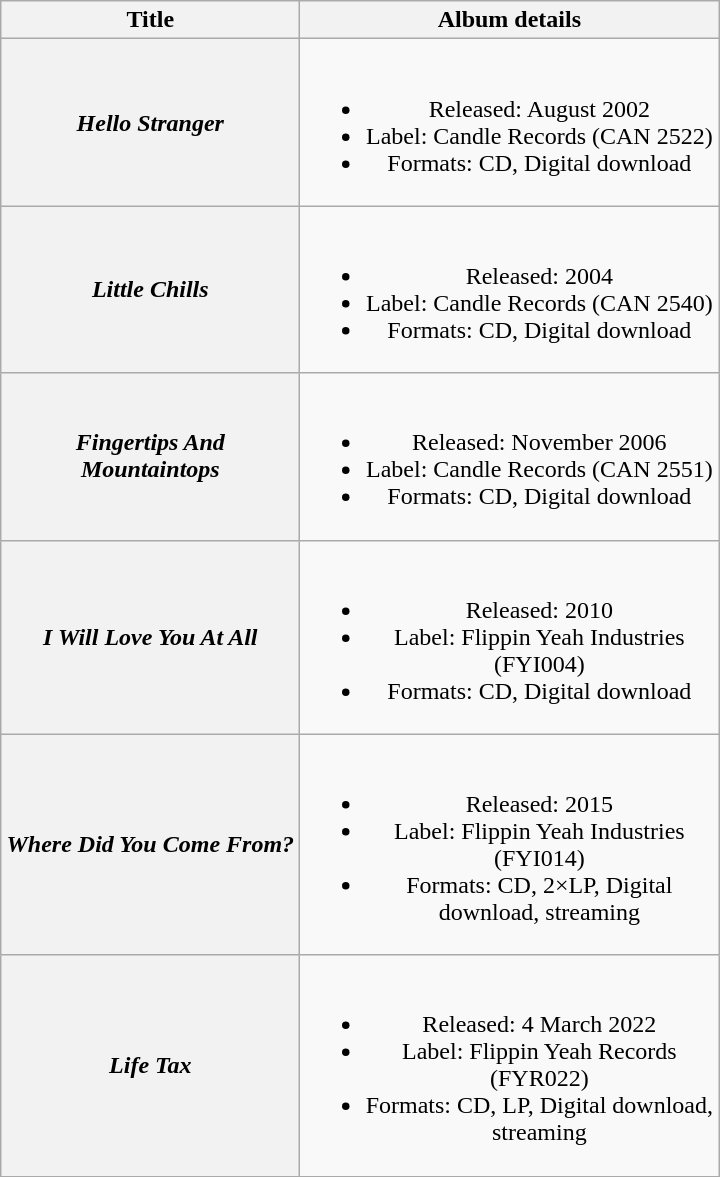<table class="wikitable plainrowheaders" style="text-align:center;" border="1">
<tr>
<th scope="col" style="width:12em;">Title</th>
<th scope="col" style="width:17em;">Album details</th>
</tr>
<tr>
<th scope="row"><em>Hello Stranger</em></th>
<td><br><ul><li>Released: August 2002</li><li>Label: Candle Records (CAN 2522)</li><li>Formats: CD, Digital download</li></ul></td>
</tr>
<tr>
<th scope="row"><em>Little Chills</em></th>
<td><br><ul><li>Released: 2004</li><li>Label: Candle Records (CAN 2540)</li><li>Formats: CD, Digital download</li></ul></td>
</tr>
<tr>
<th scope="row"><em>Fingertips And Mountaintops</em></th>
<td><br><ul><li>Released: November 2006</li><li>Label: Candle Records (CAN 2551)</li><li>Formats: CD, Digital download</li></ul></td>
</tr>
<tr>
<th scope="row"><em>I Will Love You At All</em></th>
<td><br><ul><li>Released: 2010</li><li>Label: Flippin Yeah Industries (FYI004)</li><li>Formats: CD, Digital download</li></ul></td>
</tr>
<tr>
<th scope="row"><em>Where Did You Come From?</em></th>
<td><br><ul><li>Released: 2015</li><li>Label: Flippin Yeah Industries (FYI014)</li><li>Formats: CD, 2×LP, Digital download, streaming</li></ul></td>
</tr>
<tr>
<th scope="row"><em>Life Tax</em></th>
<td><br><ul><li>Released: 4 March 2022</li><li>Label: Flippin Yeah Records (FYR022)</li><li>Formats: CD, LP, Digital download, streaming</li></ul></td>
</tr>
</table>
